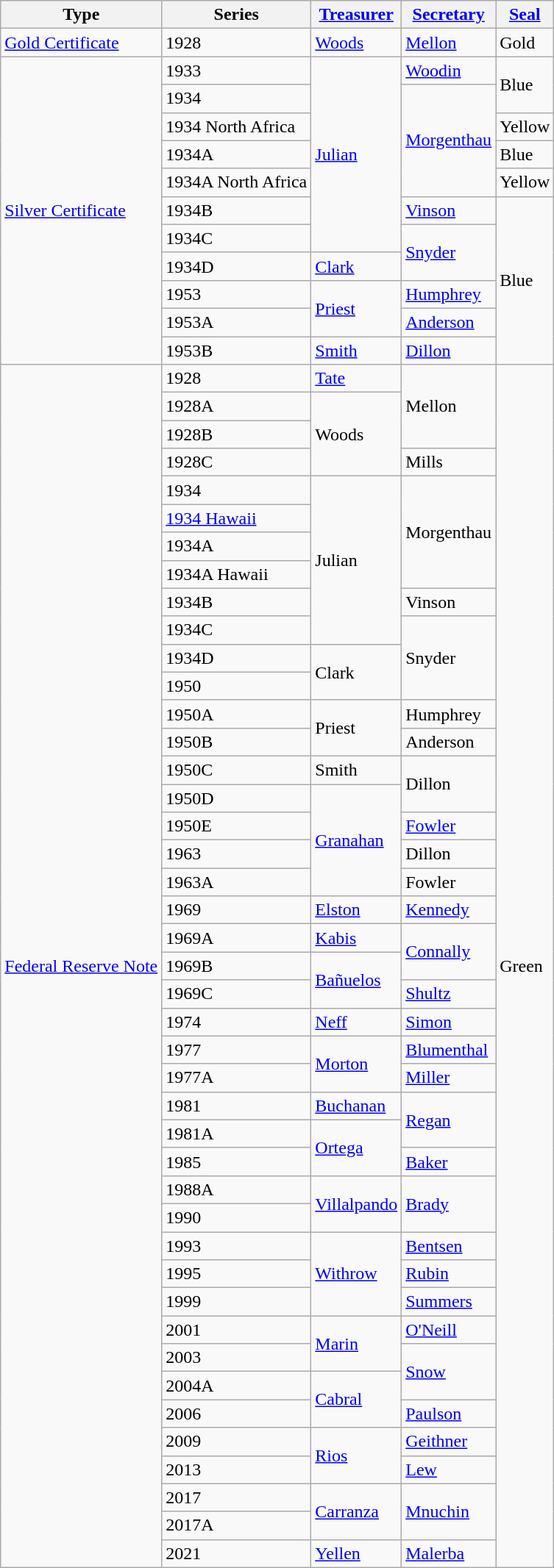<table class="wikitable sortable">
<tr>
<th>Type</th>
<th>Series</th>
<th><a href='#'>Treasurer</a></th>
<th><a href='#'>Secretary</a></th>
<th><a href='#'>Seal</a></th>
</tr>
<tr>
<td><a href='#'>Gold Certificate</a></td>
<td>1928</td>
<td><a href='#'>Woods</a></td>
<td><a href='#'>Mellon</a></td>
<td>Gold</td>
</tr>
<tr>
<td rowspan="11"><a href='#'>Silver Certificate</a></td>
<td>1933</td>
<td rowspan="7"><a href='#'>Julian</a></td>
<td><a href='#'>Woodin</a></td>
<td rowspan="2">Blue</td>
</tr>
<tr>
<td>1934</td>
<td rowspan="4"><a href='#'>Morgenthau</a></td>
</tr>
<tr>
<td>1934 North Africa</td>
<td>Yellow</td>
</tr>
<tr>
<td>1934A</td>
<td>Blue</td>
</tr>
<tr>
<td>1934A North Africa</td>
<td>Yellow</td>
</tr>
<tr>
<td>1934B</td>
<td><a href='#'>Vinson</a></td>
<td rowspan="6">Blue</td>
</tr>
<tr>
<td>1934C</td>
<td rowspan="2"><a href='#'>Snyder</a></td>
</tr>
<tr>
<td>1934D</td>
<td><a href='#'>Clark</a></td>
</tr>
<tr>
<td>1953</td>
<td rowspan="2"><a href='#'>Priest</a></td>
<td><a href='#'>Humphrey</a></td>
</tr>
<tr>
<td>1953A</td>
<td><a href='#'>Anderson</a></td>
</tr>
<tr>
<td>1953B</td>
<td><a href='#'>Smith</a></td>
<td><a href='#'>Dillon</a></td>
</tr>
<tr>
<td rowspan="43"><a href='#'>Federal Reserve Note</a></td>
<td>1928</td>
<td><a href='#'>Tate</a></td>
<td rowspan="3">Mellon</td>
<td rowspan="43">Green</td>
</tr>
<tr>
<td>1928A</td>
<td rowspan="3">Woods</td>
</tr>
<tr>
<td>1928B</td>
</tr>
<tr>
<td>1928C</td>
<td>Mills</td>
</tr>
<tr>
<td>1934</td>
<td rowspan="6">Julian</td>
<td rowspan="4">Morgenthau</td>
</tr>
<tr>
<td><a href='#'> 1934 Hawaii</a></td>
</tr>
<tr>
<td>1934A</td>
</tr>
<tr>
<td>1934A Hawaii</td>
</tr>
<tr>
<td>1934B</td>
<td>Vinson</td>
</tr>
<tr>
<td>1934C</td>
<td rowspan="3">Snyder</td>
</tr>
<tr>
<td>1934D</td>
<td rowspan="2">Clark</td>
</tr>
<tr>
<td>1950</td>
</tr>
<tr>
<td>1950A</td>
<td rowspan="2">Priest</td>
<td>Humphrey</td>
</tr>
<tr>
<td>1950B</td>
<td>Anderson</td>
</tr>
<tr>
<td>1950C</td>
<td>Smith</td>
<td rowspan="2">Dillon</td>
</tr>
<tr>
<td>1950D</td>
<td rowspan="4"><a href='#'>Granahan</a></td>
</tr>
<tr>
<td>1950E</td>
<td><a href='#'>Fowler</a></td>
</tr>
<tr>
<td>1963</td>
<td>Dillon</td>
</tr>
<tr>
<td>1963A</td>
<td>Fowler</td>
</tr>
<tr>
<td>1969</td>
<td><a href='#'>Elston</a></td>
<td><a href='#'>Kennedy</a></td>
</tr>
<tr>
<td>1969A</td>
<td><a href='#'>Kabis</a></td>
<td rowspan="2"><a href='#'>Connally</a></td>
</tr>
<tr>
<td>1969B</td>
<td rowspan="2"><a href='#'>Bañuelos</a></td>
</tr>
<tr>
<td>1969C</td>
<td><a href='#'>Shultz</a></td>
</tr>
<tr>
<td>1974</td>
<td><a href='#'>Neff</a></td>
<td><a href='#'>Simon</a></td>
</tr>
<tr>
<td>1977</td>
<td rowspan="2"><a href='#'>Morton</a></td>
<td><a href='#'>Blumenthal</a></td>
</tr>
<tr>
<td>1977A</td>
<td><a href='#'>Miller</a></td>
</tr>
<tr>
<td>1981</td>
<td><a href='#'>Buchanan</a></td>
<td rowspan="2"><a href='#'>Regan</a></td>
</tr>
<tr>
<td>1981A</td>
<td rowspan="2"><a href='#'>Ortega</a></td>
</tr>
<tr>
<td>1985</td>
<td><a href='#'>Baker</a></td>
</tr>
<tr>
<td>1988A</td>
<td rowspan="2"><a href='#'>Villalpando</a></td>
<td rowspan="2"><a href='#'>Brady</a></td>
</tr>
<tr>
<td>1990</td>
</tr>
<tr>
<td>1993</td>
<td rowspan="3"><a href='#'>Withrow</a></td>
<td><a href='#'>Bentsen</a></td>
</tr>
<tr>
<td>1995</td>
<td><a href='#'>Rubin</a></td>
</tr>
<tr>
<td>1999</td>
<td><a href='#'>Summers</a></td>
</tr>
<tr>
<td>2001</td>
<td rowspan="2"><a href='#'>Marin</a></td>
<td><a href='#'>O'Neill</a></td>
</tr>
<tr>
<td>2003</td>
<td rowspan="2"><a href='#'>Snow</a></td>
</tr>
<tr>
<td>2004A</td>
<td rowspan="2"><a href='#'>Cabral</a></td>
</tr>
<tr>
<td>2006</td>
<td><a href='#'>Paulson</a></td>
</tr>
<tr>
<td>2009</td>
<td rowspan="2"><a href='#'>Rios</a></td>
<td><a href='#'>Geithner</a></td>
</tr>
<tr>
<td>2013</td>
<td><a href='#'>Lew</a></td>
</tr>
<tr>
<td>2017</td>
<td rowspan="2"><a href='#'>Carranza</a></td>
<td rowspan="2"><a href='#'>Mnuchin</a></td>
</tr>
<tr>
<td>2017A</td>
</tr>
<tr>
<td>2021</td>
<td><a href='#'>Yellen</a></td>
<td><a href='#'>Malerba</a></td>
</tr>
</table>
